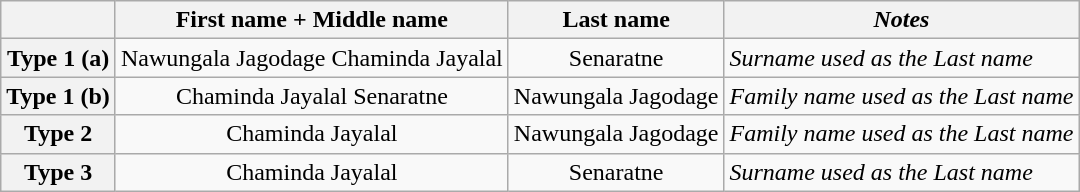<table class="wikitable">
<tr>
<th></th>
<th>First name + Middle name</th>
<th>Last name</th>
<th><em>Notes</em></th>
</tr>
<tr>
<th>Type 1 (a)</th>
<td style="text-align: center;">Nawungala Jagodage Chaminda Jayalal</td>
<td style="text-align: center;">Senaratne</td>
<td style="text-align: left;"><em>Surname used as the Last name</em></td>
</tr>
<tr>
<th>Type 1 (b)</th>
<td style="text-align: center;">Chaminda Jayalal Senaratne</td>
<td style="text-align: center;">Nawungala Jagodage</td>
<td style="text-align: left;"><em>Family name used as the Last name</em></td>
</tr>
<tr>
<th>Type 2</th>
<td style="text-align: center;">Chaminda Jayalal</td>
<td style="text-align: center;">Nawungala Jagodage</td>
<td style="text-align: left;"><em>Family name used as the Last name</em></td>
</tr>
<tr>
<th>Type 3</th>
<td style="text-align: center;">Chaminda Jayalal</td>
<td style="text-align: center;">Senaratne</td>
<td style="text-align: left;"><em>Surname used as the Last name</em></td>
</tr>
</table>
